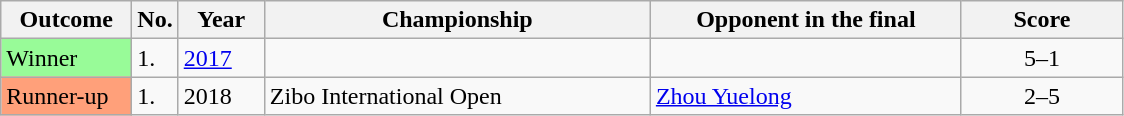<table class="sortable wikitable">
<tr>
<th width="80">Outcome</th>
<th width="20">No.</th>
<th width="50">Year</th>
<th style="width:250px;">Championship</th>
<th style="width:200px;">Opponent in the final</th>
<th style="width:100px;">Score</th>
</tr>
<tr>
<td style="background:#98FB98">Winner</td>
<td>1.</td>
<td><a href='#'>2017</a></td>
<td></td>
<td> </td>
<td style="text-align:center;">5–1</td>
</tr>
<tr>
<td style="background:#ffa07a;">Runner-up</td>
<td>1.</td>
<td>2018</td>
<td>Zibo International Open</td>
<td> <a href='#'>Zhou Yuelong</a></td>
<td style="text-align:center;">2–5 </td>
</tr>
</table>
